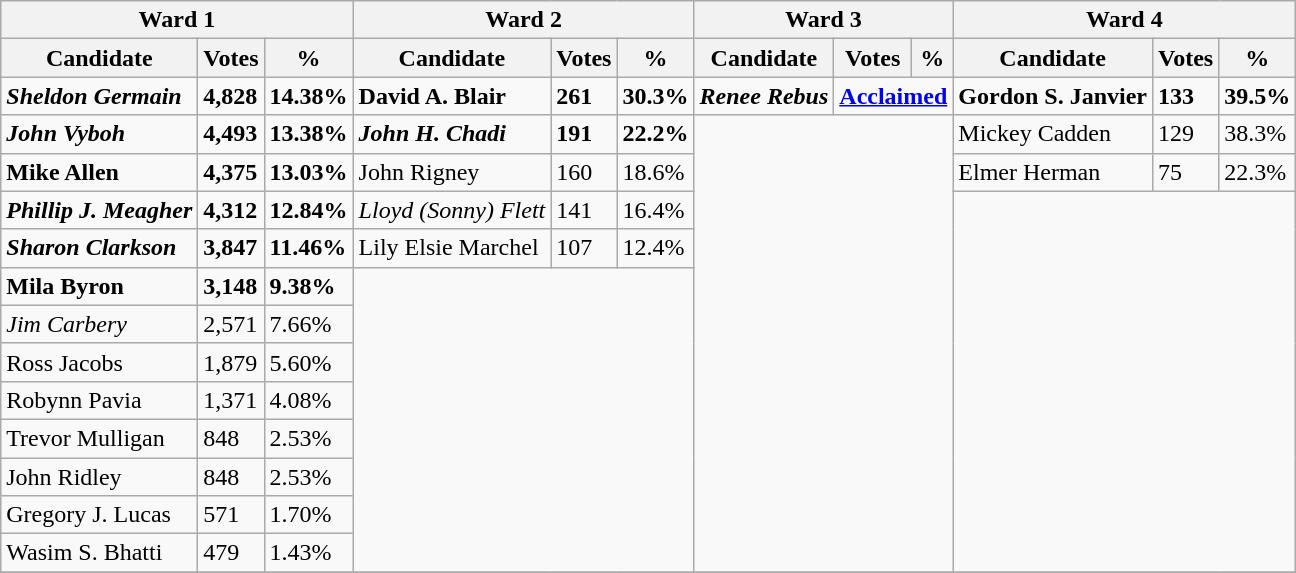<table class="wikitable">
<tr>
<th colspan=3>Ward 1</th>
<th colspan=3>Ward 2</th>
<th colspan=3>Ward 3</th>
<th colspan=3>Ward 4</th>
</tr>
<tr>
<th>Candidate</th>
<th>Votes</th>
<th>%</th>
<th>Candidate</th>
<th>Votes</th>
<th>%</th>
<th>Candidate</th>
<th>Votes</th>
<th>%</th>
<th>Candidate</th>
<th>Votes</th>
<th>%</th>
</tr>
<tr>
<td><strong><em>Sheldon Germain</em></strong></td>
<td><strong>4,828</strong></td>
<td><strong>14.38%</strong></td>
<td><strong>David A. Blair</strong></td>
<td><strong>261</strong></td>
<td><strong>30.3%</strong></td>
<td><strong><em>Renee Rebus</em></strong></td>
<td colspan=2><strong><a href='#'>Acclaimed</a></strong></td>
<td><strong>Gordon S. Janvier</strong></td>
<td><strong>133</strong></td>
<td><strong>39.5%</strong></td>
</tr>
<tr>
<td><strong><em>John Vyboh</em></strong></td>
<td><strong>4,493</strong></td>
<td><strong>13.38%</strong></td>
<td><strong><em>John H. Chadi</em></strong></td>
<td><strong>191</strong></td>
<td><strong>22.2%</strong></td>
<td rowspan=12 colspan=3></td>
<td>Mickey Cadden</td>
<td>129</td>
<td>38.3%</td>
</tr>
<tr>
<td><strong>Mike Allen</strong></td>
<td><strong>4,375</strong></td>
<td><strong>13.03%</strong></td>
<td>John Rigney</td>
<td>160</td>
<td>18.6%</td>
<td>Elmer Herman</td>
<td>75</td>
<td>22.3%</td>
</tr>
<tr>
<td><strong><em>Phillip J. Meagher</em></strong></td>
<td><strong>4,312</strong></td>
<td><strong>12.84%</strong></td>
<td><em>Lloyd (Sonny) Flett</em></td>
<td>141</td>
<td>16.4%</td>
<td rowspan=10 colspan=3></td>
</tr>
<tr>
<td><strong><em>Sharon Clarkson</em></strong></td>
<td><strong>3,847</strong></td>
<td><strong>11.46%</strong></td>
<td>Lily Elsie Marchel</td>
<td>107</td>
<td>12.4%</td>
</tr>
<tr>
<td><strong>Mila Byron</strong></td>
<td><strong>3,148</strong></td>
<td><strong>9.38%</strong></td>
<td rowspan=8 colspan=3></td>
</tr>
<tr>
<td><em>Jim Carbery</em></td>
<td>2,571</td>
<td>7.66%</td>
</tr>
<tr>
<td>Ross Jacobs</td>
<td>1,879</td>
<td>5.60%</td>
</tr>
<tr>
<td>Robynn Pavia</td>
<td>1,371</td>
<td>4.08%</td>
</tr>
<tr>
<td>Trevor Mulligan</td>
<td>848</td>
<td>2.53%</td>
</tr>
<tr>
<td>John Ridley</td>
<td>848</td>
<td>2.53%</td>
</tr>
<tr>
<td>Gregory J. Lucas</td>
<td>571</td>
<td>1.70%</td>
</tr>
<tr>
<td>Wasim S. Bhatti</td>
<td>479</td>
<td>1.43%</td>
</tr>
<tr>
</tr>
</table>
